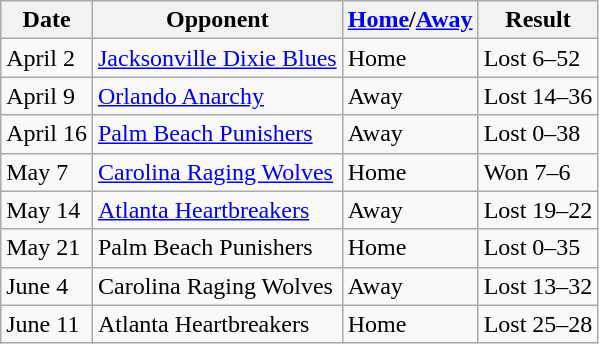<table class="wikitable">
<tr>
<th>Date</th>
<th>Opponent</th>
<th><a href='#'>Home</a>/<a href='#'>Away</a></th>
<th>Result</th>
</tr>
<tr>
<td>April 2</td>
<td><a href='#'>Jacksonville Dixie Blues</a></td>
<td>Home</td>
<td>Lost 6–52</td>
</tr>
<tr>
<td>April 9</td>
<td><a href='#'>Orlando Anarchy</a></td>
<td>Away</td>
<td>Lost 14–36</td>
</tr>
<tr>
<td>April 16</td>
<td><a href='#'>Palm Beach Punishers</a></td>
<td>Away</td>
<td>Lost 0–38</td>
</tr>
<tr>
<td>May 7</td>
<td><a href='#'>Carolina Raging Wolves</a></td>
<td>Home</td>
<td>Won 7–6</td>
</tr>
<tr>
<td>May 14</td>
<td><a href='#'>Atlanta Heartbreakers</a></td>
<td>Away</td>
<td>Lost 19–22</td>
</tr>
<tr>
<td>May 21</td>
<td>Palm Beach Punishers</td>
<td>Home</td>
<td>Lost 0–35</td>
</tr>
<tr>
<td>June 4</td>
<td>Carolina Raging Wolves</td>
<td>Away</td>
<td>Lost 13–32</td>
</tr>
<tr>
<td>June 11</td>
<td>Atlanta Heartbreakers</td>
<td>Home</td>
<td>Lost 25–28</td>
</tr>
</table>
